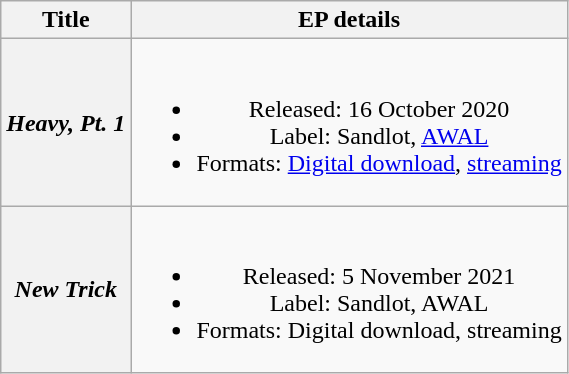<table class="wikitable plainrowheaders" style="text-align:center;">
<tr>
<th scope="col">Title</th>
<th scope="col">EP details</th>
</tr>
<tr>
<th scope="row"><em>Heavy, Pt. 1</em></th>
<td><br><ul><li>Released: 16 October 2020</li><li>Label: Sandlot, <a href='#'>AWAL</a></li><li>Formats: <a href='#'>Digital download</a>, <a href='#'>streaming</a></li></ul></td>
</tr>
<tr>
<th scope="row"><em>New Trick</em></th>
<td><br><ul><li>Released: 5 November 2021</li><li>Label: Sandlot, AWAL</li><li>Formats: Digital download, streaming</li></ul></td>
</tr>
</table>
